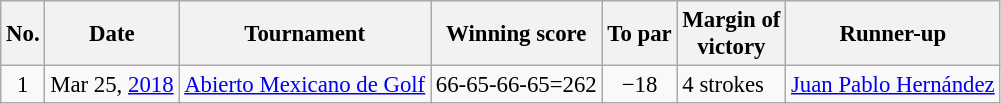<table class="wikitable" style="font-size:95%;">
<tr>
<th>No.</th>
<th>Date</th>
<th>Tournament</th>
<th>Winning score</th>
<th>To par</th>
<th>Margin of<br>victory</th>
<th>Runner-up</th>
</tr>
<tr>
<td align=center>1</td>
<td align=right>Mar 25, <a href='#'>2018</a></td>
<td><a href='#'>Abierto Mexicano de Golf</a></td>
<td align=right>66-65-66-65=262</td>
<td align=center>−18</td>
<td>4 strokes</td>
<td> <a href='#'>Juan Pablo Hernández</a></td>
</tr>
</table>
